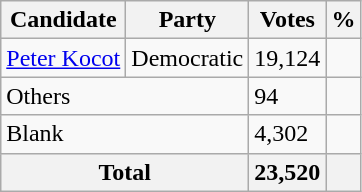<table class="wikitable">
<tr>
<th>Candidate</th>
<th>Party</th>
<th>Votes</th>
<th>%</th>
</tr>
<tr>
<td><a href='#'>Peter Kocot</a></td>
<td>Democratic</td>
<td>19,124</td>
<td></td>
</tr>
<tr>
<td colspan = 2>Others</td>
<td>94</td>
<td></td>
</tr>
<tr>
<td colspan = 2>Blank</td>
<td>4,302</td>
<td></td>
</tr>
<tr>
<th colspan = 2>Total</th>
<th>23,520</th>
<th></th>
</tr>
</table>
